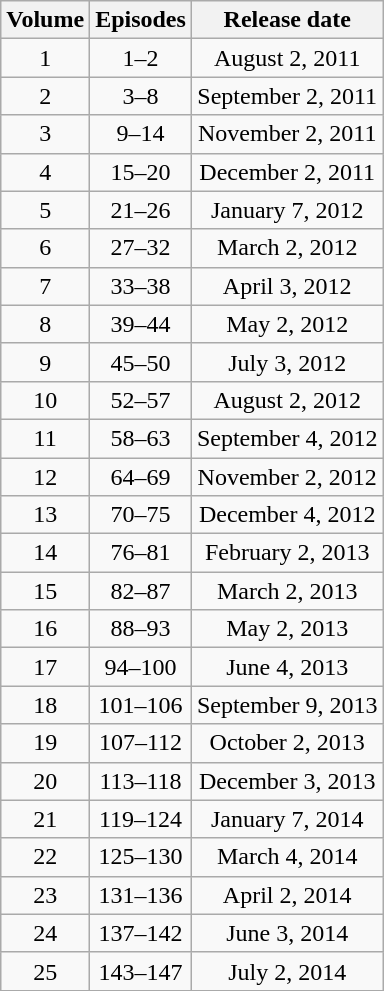<table class="wikitable" style="text-align: center">
<tr>
<th>Volume</th>
<th>Episodes</th>
<th>Release date</th>
</tr>
<tr>
<td>1</td>
<td>1–2</td>
<td>August 2, 2011</td>
</tr>
<tr>
<td>2</td>
<td>3–8</td>
<td>September 2, 2011</td>
</tr>
<tr>
<td>3</td>
<td>9–14</td>
<td>November 2, 2011</td>
</tr>
<tr>
<td>4</td>
<td>15–20</td>
<td>December 2, 2011</td>
</tr>
<tr>
<td>5</td>
<td>21–26</td>
<td>January 7, 2012</td>
</tr>
<tr>
<td>6</td>
<td>27–32</td>
<td>March 2, 2012</td>
</tr>
<tr>
<td>7</td>
<td>33–38</td>
<td>April 3, 2012</td>
</tr>
<tr>
<td>8</td>
<td>39–44</td>
<td>May 2, 2012</td>
</tr>
<tr>
<td>9</td>
<td>45–50</td>
<td>July 3, 2012</td>
</tr>
<tr>
<td>10</td>
<td>52–57</td>
<td>August 2, 2012</td>
</tr>
<tr>
<td>11</td>
<td>58–63</td>
<td>September 4, 2012</td>
</tr>
<tr>
<td>12</td>
<td>64–69</td>
<td>November 2, 2012</td>
</tr>
<tr>
<td>13</td>
<td>70–75</td>
<td>December 4, 2012</td>
</tr>
<tr>
<td>14</td>
<td>76–81</td>
<td>February 2, 2013</td>
</tr>
<tr>
<td>15</td>
<td>82–87</td>
<td>March 2, 2013</td>
</tr>
<tr>
<td>16</td>
<td>88–93</td>
<td>May 2, 2013</td>
</tr>
<tr>
<td>17</td>
<td>94–100</td>
<td>June 4, 2013</td>
</tr>
<tr>
<td>18</td>
<td>101–106</td>
<td>September 9, 2013</td>
</tr>
<tr>
<td>19</td>
<td>107–112</td>
<td>October 2, 2013</td>
</tr>
<tr>
<td>20</td>
<td>113–118</td>
<td>December 3, 2013</td>
</tr>
<tr>
<td>21</td>
<td>119–124</td>
<td>January 7, 2014</td>
</tr>
<tr>
<td>22</td>
<td>125–130</td>
<td>March 4, 2014</td>
</tr>
<tr>
<td>23</td>
<td>131–136</td>
<td>April 2, 2014</td>
</tr>
<tr>
<td>24</td>
<td>137–142</td>
<td>June 3, 2014</td>
</tr>
<tr>
<td>25</td>
<td>143–147</td>
<td>July 2, 2014</td>
</tr>
</table>
